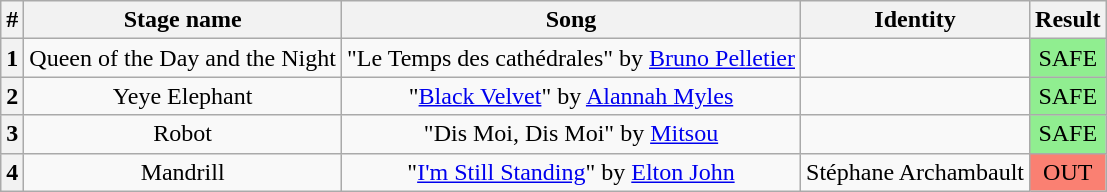<table class="wikitable plainrowheaders" style="text-align: center">
<tr>
<th>#</th>
<th>Stage name</th>
<th>Song</th>
<th>Identity</th>
<th>Result</th>
</tr>
<tr>
<th>1</th>
<td>Queen of the Day and the Night</td>
<td>"Le Temps des cathédrales" by <a href='#'>Bruno Pelletier</a></td>
<td></td>
<td bgcolor=lightgreen>SAFE</td>
</tr>
<tr>
<th>2</th>
<td>Yeye Elephant</td>
<td>"<a href='#'>Black Velvet</a>" by <a href='#'>Alannah Myles</a></td>
<td></td>
<td bgcolor=lightgreen>SAFE</td>
</tr>
<tr>
<th>3</th>
<td>Robot</td>
<td>"Dis Moi, Dis Moi" by <a href='#'>Mitsou</a></td>
<td></td>
<td bgcolor=lightgreen>SAFE</td>
</tr>
<tr>
<th>4</th>
<td>Mandrill</td>
<td>"<a href='#'>I'm Still Standing</a>" by <a href='#'>Elton John</a></td>
<td>Stéphane Archambault</td>
<td bgcolor="salmon">OUT</td>
</tr>
</table>
